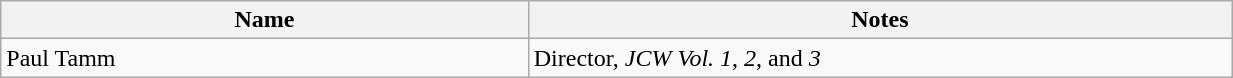<table class="wikitable sortable" align="left center" width="65%">
<tr>
<th width="15%">Name</th>
<th width="20%">Notes</th>
</tr>
<tr>
<td>Paul Tamm</td>
<td>Director, <em>JCW Vol. 1</em>, <em>2</em>, and <em>3</em></td>
</tr>
</table>
